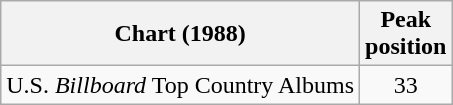<table class="wikitable">
<tr>
<th>Chart (1988)</th>
<th>Peak<br>position</th>
</tr>
<tr>
<td>U.S. <em>Billboard</em> Top Country Albums</td>
<td align="center">33</td>
</tr>
</table>
